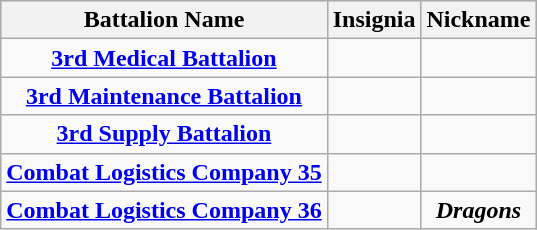<table class="wikitable sortable" style="text-align:center;">
<tr bgcolor="#CCCCCC">
<th><strong>Battalion Name</strong></th>
<th><strong>Insignia</strong></th>
<th><strong>Nickname</strong></th>
</tr>
<tr>
<td><strong><a href='#'>3rd Medical Battalion</a></strong></td>
<td></td>
<td></td>
</tr>
<tr>
<td><strong><a href='#'>3rd Maintenance Battalion</a></strong></td>
<td></td>
<td></td>
</tr>
<tr>
<td><strong><a href='#'>3rd Supply Battalion</a></strong></td>
<td></td>
<td></td>
</tr>
<tr>
<td><strong><a href='#'>Combat Logistics Company 35</a></strong></td>
<td></td>
<td></td>
</tr>
<tr>
<td><strong><a href='#'>Combat Logistics Company 36</a></strong></td>
<td></td>
<td><strong><em>Dragons</em></strong></td>
</tr>
</table>
